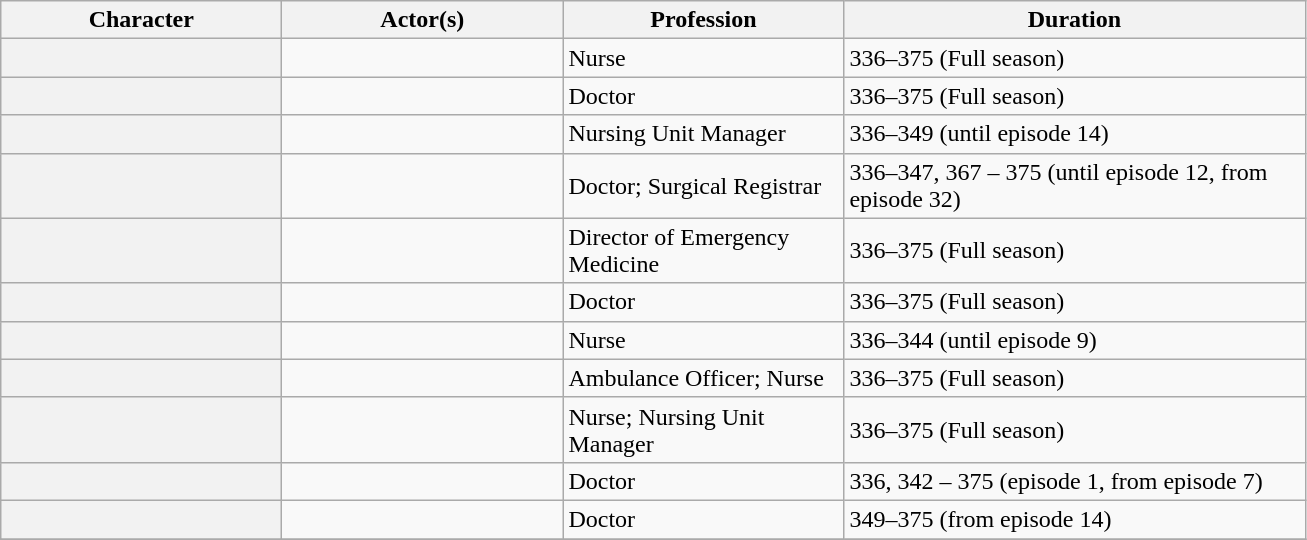<table class="wikitable plainrowheaders sortable">
<tr>
<th scope="col" width="180">Character</th>
<th scope="col" width="180">Actor(s)</th>
<th scope="col" width="180">Profession</th>
<th scope="col" width="300">Duration</th>
</tr>
<tr>
<th scope="row"></th>
<td></td>
<td>Nurse</td>
<td>336–375 (Full season)</td>
</tr>
<tr>
<th scope="row"></th>
<td></td>
<td>Doctor</td>
<td>336–375 (Full season)</td>
</tr>
<tr>
<th scope="row"></th>
<td></td>
<td>Nursing Unit Manager</td>
<td>336–349 (until episode 14)</td>
</tr>
<tr>
<th scope="row"></th>
<td></td>
<td>Doctor; Surgical Registrar</td>
<td>336–347, 367 – 375 (until episode 12, from episode 32)</td>
</tr>
<tr>
<th scope="row"></th>
<td></td>
<td>Director of Emergency Medicine</td>
<td>336–375 (Full season)</td>
</tr>
<tr>
<th scope="row"></th>
<td></td>
<td>Doctor</td>
<td>336–375 (Full season)</td>
</tr>
<tr>
<th scope="row"></th>
<td></td>
<td>Nurse</td>
<td>336–344 (until episode 9)</td>
</tr>
<tr>
<th scope="row"></th>
<td></td>
<td>Ambulance Officer; Nurse</td>
<td>336–375 (Full season)</td>
</tr>
<tr>
<th scope="row"></th>
<td></td>
<td>Nurse; Nursing Unit Manager</td>
<td>336–375 (Full season)</td>
</tr>
<tr>
<th scope="row"></th>
<td></td>
<td>Doctor</td>
<td>336, 342 – 375 (episode 1, from episode 7)</td>
</tr>
<tr>
<th scope="row"></th>
<td></td>
<td>Doctor</td>
<td>349–375 (from episode 14)</td>
</tr>
<tr>
</tr>
</table>
